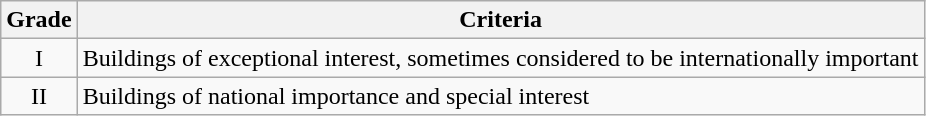<table class="wikitable">
<tr>
<th>Grade</th>
<th>Criteria</th>
</tr>
<tr>
<td align="center" >I</td>
<td>Buildings of exceptional interest, sometimes considered to be internationally important</td>
</tr>
<tr>
<td align="center" >II</td>
<td>Buildings of national importance and special interest</td>
</tr>
</table>
